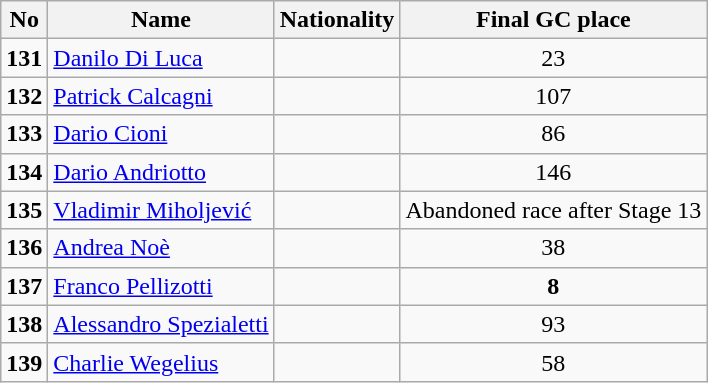<table class="wikitable">
<tr>
<th>No</th>
<th>Name</th>
<th>Nationality</th>
<th>Final GC place</th>
</tr>
<tr --->
<td><strong>131</strong></td>
<td><a href='#'>Danilo Di Luca</a></td>
<td></td>
<td align="center">23</td>
</tr>
<tr --->
<td><strong>132</strong></td>
<td><a href='#'>Patrick Calcagni</a></td>
<td></td>
<td align="center">107</td>
</tr>
<tr --->
<td><strong>133</strong></td>
<td><a href='#'>Dario Cioni</a></td>
<td></td>
<td align="center">86</td>
</tr>
<tr --->
<td><strong>134</strong></td>
<td><a href='#'>Dario Andriotto</a></td>
<td></td>
<td align="center">146</td>
</tr>
<tr --->
<td><strong>135</strong></td>
<td><a href='#'>Vladimir Miholjević</a></td>
<td></td>
<td align="center">Abandoned race after Stage 13</td>
</tr>
<tr --->
<td><strong>136</strong></td>
<td><a href='#'>Andrea Noè</a></td>
<td></td>
<td align="center">38</td>
</tr>
<tr --->
<td><strong>137</strong></td>
<td><a href='#'>Franco Pellizotti</a></td>
<td></td>
<td align="center"><strong>8</strong></td>
</tr>
<tr --->
<td><strong>138</strong></td>
<td><a href='#'>Alessandro Spezialetti</a></td>
<td></td>
<td align="center">93</td>
</tr>
<tr --->
<td><strong>139</strong></td>
<td><a href='#'>Charlie Wegelius</a></td>
<td></td>
<td align="center">58</td>
</tr>
</table>
